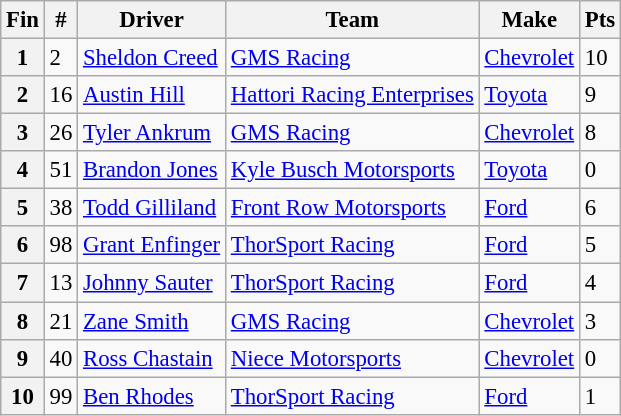<table class="wikitable" style="font-size:95%">
<tr>
<th>Fin</th>
<th>#</th>
<th>Driver</th>
<th>Team</th>
<th>Make</th>
<th>Pts</th>
</tr>
<tr>
<th>1</th>
<td>2</td>
<td><a href='#'>Sheldon Creed</a></td>
<td><a href='#'>GMS Racing</a></td>
<td><a href='#'>Chevrolet</a></td>
<td>10</td>
</tr>
<tr>
<th>2</th>
<td>16</td>
<td><a href='#'>Austin Hill</a></td>
<td><a href='#'>Hattori Racing Enterprises</a></td>
<td><a href='#'>Toyota</a></td>
<td>9</td>
</tr>
<tr>
<th>3</th>
<td>26</td>
<td><a href='#'>Tyler Ankrum</a></td>
<td><a href='#'>GMS Racing</a></td>
<td><a href='#'>Chevrolet</a></td>
<td>8</td>
</tr>
<tr>
<th>4</th>
<td>51</td>
<td><a href='#'>Brandon Jones</a></td>
<td><a href='#'>Kyle Busch Motorsports</a></td>
<td><a href='#'>Toyota</a></td>
<td>0</td>
</tr>
<tr>
<th>5</th>
<td>38</td>
<td><a href='#'>Todd Gilliland</a></td>
<td><a href='#'>Front Row Motorsports</a></td>
<td><a href='#'>Ford</a></td>
<td>6</td>
</tr>
<tr>
<th>6</th>
<td>98</td>
<td><a href='#'>Grant Enfinger</a></td>
<td><a href='#'>ThorSport Racing</a></td>
<td><a href='#'>Ford</a></td>
<td>5</td>
</tr>
<tr>
<th>7</th>
<td>13</td>
<td><a href='#'>Johnny Sauter</a></td>
<td><a href='#'>ThorSport Racing</a></td>
<td><a href='#'>Ford</a></td>
<td>4</td>
</tr>
<tr>
<th>8</th>
<td>21</td>
<td><a href='#'>Zane Smith</a></td>
<td><a href='#'>GMS Racing</a></td>
<td><a href='#'>Chevrolet</a></td>
<td>3</td>
</tr>
<tr>
<th>9</th>
<td>40</td>
<td><a href='#'>Ross Chastain</a></td>
<td><a href='#'>Niece Motorsports</a></td>
<td><a href='#'>Chevrolet</a></td>
<td>0</td>
</tr>
<tr>
<th>10</th>
<td>99</td>
<td><a href='#'>Ben Rhodes</a></td>
<td><a href='#'>ThorSport Racing</a></td>
<td><a href='#'>Ford</a></td>
<td>1</td>
</tr>
</table>
